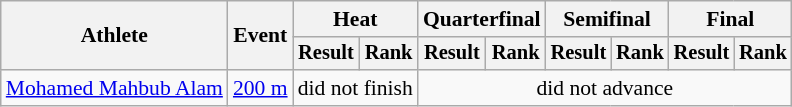<table class=wikitable style="font-size:90%">
<tr>
<th rowspan="2">Athlete</th>
<th rowspan="2">Event</th>
<th colspan="2">Heat</th>
<th colspan="2">Quarterfinal</th>
<th colspan="2">Semifinal</th>
<th colspan="2">Final</th>
</tr>
<tr style="font-size:95%">
<th>Result</th>
<th>Rank</th>
<th>Result</th>
<th>Rank</th>
<th>Result</th>
<th>Rank</th>
<th>Result</th>
<th>Rank</th>
</tr>
<tr align=center>
<td align=left><a href='#'>Mohamed Mahbub Alam</a></td>
<td align=left><a href='#'>200 m</a></td>
<td colspan=2>did not finish</td>
<td colspan=6>did not advance</td>
</tr>
</table>
